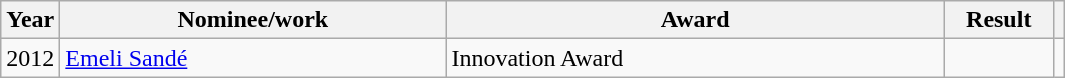<table class="wikitable">
<tr>
<th>Year</th>
<th width="250">Nominee/work</th>
<th width="325">Award</th>
<th width="65">Result</th>
<th></th>
</tr>
<tr>
<td>2012</td>
<td><a href='#'>Emeli Sandé</a></td>
<td>Innovation Award</td>
<td></td>
<td style="text-align:center;"></td>
</tr>
</table>
